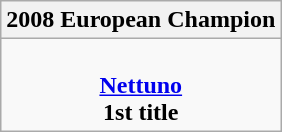<table class=wikitable style=text-align:center>
<tr>
<th>2008 European Champion</th>
</tr>
<tr>
<td><br><strong><a href='#'>Nettuno</a><br>1st title</strong></td>
</tr>
</table>
